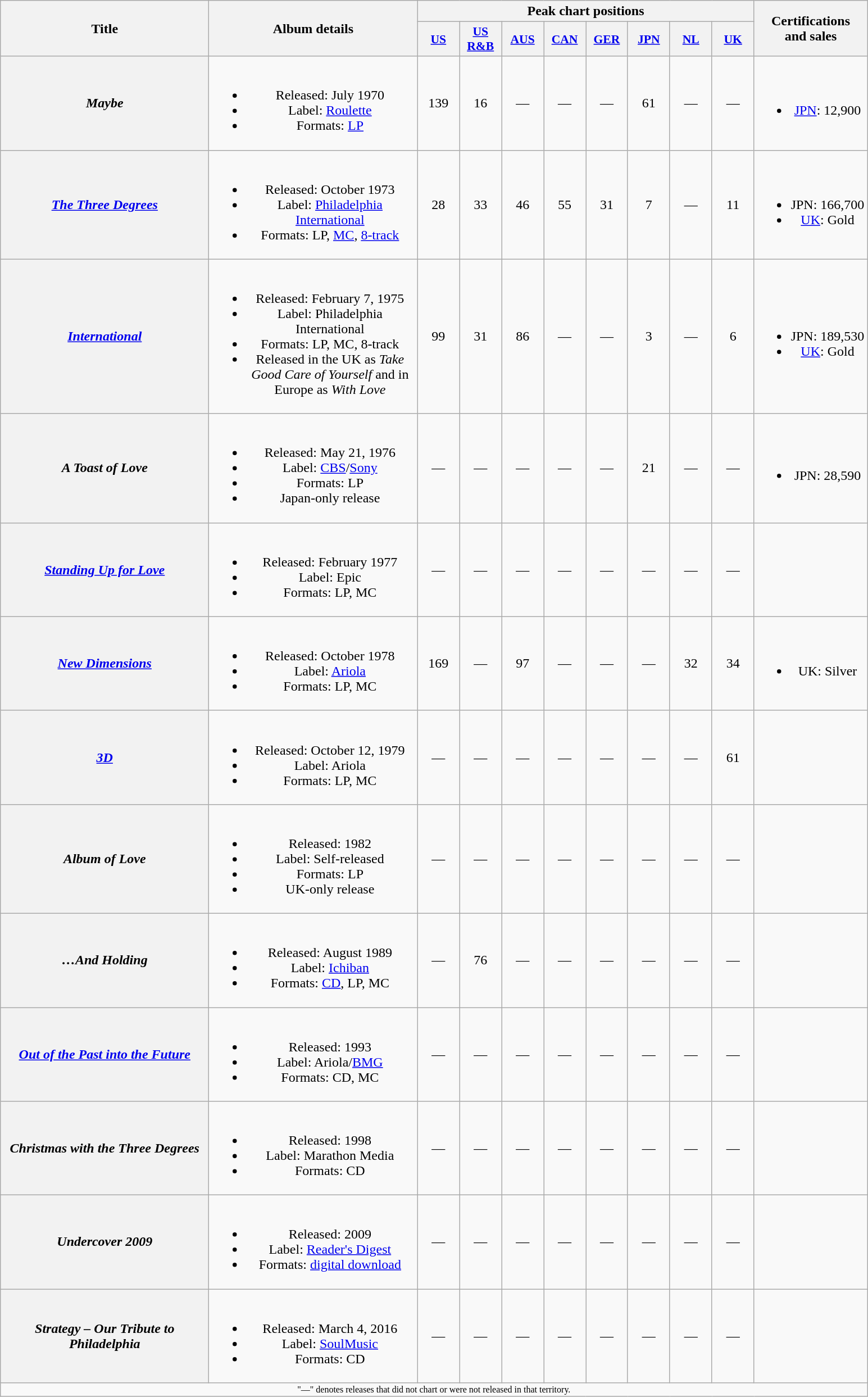<table class="wikitable plainrowheaders" style="text-align:center;">
<tr>
<th scope="col" rowspan="2" style="width:15em;">Title</th>
<th scope="col" rowspan="2" style="width:15em;">Album details</th>
<th colspan="8">Peak chart positions</th>
<th rowspan="2">Certifications<br>and sales</th>
</tr>
<tr>
<th scope="col" style="width:3em;font-size:90%;"><a href='#'>US</a><br></th>
<th scope="col" style="width:3em;font-size:90%;"><a href='#'>US R&B</a><br></th>
<th scope="col" style="width:3em;font-size:90%;"><a href='#'>AUS</a><br></th>
<th scope="col" style="width:3em;font-size:90%;"><a href='#'>CAN</a><br></th>
<th scope="col" style="width:3em;font-size:90%;"><a href='#'>GER</a><br></th>
<th scope="col" style="width:3em;font-size:90%;"><a href='#'>JPN</a><br></th>
<th scope="col" style="width:3em;font-size:90%;"><a href='#'>NL</a><br></th>
<th scope="col" style="width:3em;font-size:90%;"><a href='#'>UK</a><br></th>
</tr>
<tr>
<th scope="row"><em>Maybe</em></th>
<td><br><ul><li>Released: July 1970</li><li>Label: <a href='#'>Roulette</a></li><li>Formats: <a href='#'>LP</a></li></ul></td>
<td>139</td>
<td>16</td>
<td>—</td>
<td>—</td>
<td>—</td>
<td>61<br></td>
<td>—</td>
<td>—</td>
<td><br><ul><li><a href='#'>JPN</a>: 12,900</li></ul></td>
</tr>
<tr>
<th scope="row"><em><a href='#'>The Three Degrees</a></em></th>
<td><br><ul><li>Released: October 1973</li><li>Label: <a href='#'>Philadelphia International</a></li><li>Formats: LP, <a href='#'>MC</a>, <a href='#'>8-track</a></li></ul></td>
<td>28</td>
<td>33</td>
<td>46</td>
<td>55</td>
<td>31</td>
<td>7</td>
<td>—</td>
<td>11</td>
<td><br><ul><li>JPN: 166,700</li><li><a href='#'>UK</a>: Gold</li></ul></td>
</tr>
<tr>
<th scope="row"><em><a href='#'>International</a></em></th>
<td><br><ul><li>Released: February 7, 1975</li><li>Label: Philadelphia International</li><li>Formats: LP, MC, 8-track</li><li>Released in the UK as <em>Take Good Care of Yourself</em> and in Europe as <em>With Love</em></li></ul></td>
<td>99</td>
<td>31</td>
<td>86</td>
<td>—</td>
<td>—</td>
<td>3</td>
<td>—</td>
<td>6</td>
<td><br><ul><li>JPN: 189,530</li><li><a href='#'>UK</a>: Gold</li></ul></td>
</tr>
<tr>
<th scope="row"><em>A Toast of Love</em></th>
<td><br><ul><li>Released: May 21, 1976</li><li>Label: <a href='#'>CBS</a>/<a href='#'>Sony</a></li><li>Formats: LP</li><li>Japan-only release</li></ul></td>
<td>—</td>
<td>—</td>
<td>—</td>
<td>—</td>
<td>—</td>
<td>21</td>
<td>—</td>
<td>—</td>
<td><br><ul><li>JPN: 28,590</li></ul></td>
</tr>
<tr>
<th scope="row"><em><a href='#'>Standing Up for Love</a></em></th>
<td><br><ul><li>Released: February 1977</li><li>Label: Epic</li><li>Formats: LP, MC</li></ul></td>
<td>—</td>
<td>—</td>
<td>—</td>
<td>—</td>
<td>—</td>
<td>—</td>
<td>—</td>
<td>—</td>
<td></td>
</tr>
<tr>
<th scope="row"><em><a href='#'>New Dimensions</a></em></th>
<td><br><ul><li>Released: October 1978</li><li>Label: <a href='#'>Ariola</a></li><li>Formats: LP, MC</li></ul></td>
<td>169</td>
<td>—</td>
<td>97</td>
<td>—</td>
<td>—</td>
<td>—</td>
<td>32</td>
<td>34</td>
<td><br><ul><li>UK: Silver</li></ul></td>
</tr>
<tr>
<th scope="row"><em><a href='#'>3D</a></em></th>
<td><br><ul><li>Released: October 12, 1979</li><li>Label: Ariola</li><li>Formats: LP, MC</li></ul></td>
<td>—</td>
<td>—</td>
<td>—</td>
<td>—</td>
<td>—</td>
<td>—</td>
<td>—</td>
<td>61</td>
<td></td>
</tr>
<tr>
<th scope="row"><em>Album of Love</em></th>
<td><br><ul><li>Released: 1982</li><li>Label: Self-released</li><li>Formats: LP</li><li>UK-only release</li></ul></td>
<td>—</td>
<td>—</td>
<td>—</td>
<td>—</td>
<td>—</td>
<td>—</td>
<td>—</td>
<td>—</td>
<td></td>
</tr>
<tr>
<th scope="row"><em>…And Holding</em></th>
<td><br><ul><li>Released: August 1989</li><li>Label: <a href='#'>Ichiban</a></li><li>Formats: <a href='#'>CD</a>, LP, MC</li></ul></td>
<td>—</td>
<td>76</td>
<td>—</td>
<td>—</td>
<td>—</td>
<td>—</td>
<td>—</td>
<td>—</td>
<td></td>
</tr>
<tr>
<th scope="row"><em><a href='#'>Out of the Past into the Future</a></em></th>
<td><br><ul><li>Released: 1993</li><li>Label: Ariola/<a href='#'>BMG</a></li><li>Formats: CD, MC</li></ul></td>
<td>—</td>
<td>—</td>
<td>—</td>
<td>—</td>
<td>—</td>
<td>—</td>
<td>—</td>
<td>—</td>
<td></td>
</tr>
<tr>
<th scope="row"><em>Christmas with the Three Degrees</em></th>
<td><br><ul><li>Released: 1998</li><li>Label: Marathon Media</li><li>Formats: CD</li></ul></td>
<td>—</td>
<td>—</td>
<td>—</td>
<td>—</td>
<td>—</td>
<td>—</td>
<td>—</td>
<td>—</td>
<td></td>
</tr>
<tr>
<th scope="row"><em>Undercover 2009</em></th>
<td><br><ul><li>Released: 2009</li><li>Label: <a href='#'>Reader's Digest</a></li><li>Formats: <a href='#'>digital download</a></li></ul></td>
<td>—</td>
<td>—</td>
<td>—</td>
<td>—</td>
<td>—</td>
<td>—</td>
<td>—</td>
<td>—</td>
<td></td>
</tr>
<tr>
<th scope="row"><em>Strategy – Our Tribute to Philadelphia</em></th>
<td><br><ul><li>Released: March 4, 2016</li><li>Label: <a href='#'>SoulMusic</a></li><li>Formats: CD</li></ul></td>
<td>—</td>
<td>—</td>
<td>—</td>
<td>—</td>
<td>—</td>
<td>—</td>
<td>—</td>
<td>—</td>
<td></td>
</tr>
<tr>
<td colspan="11" style="font-size:8pt">"—" denotes releases that did not chart or were not released in that territory.</td>
</tr>
</table>
